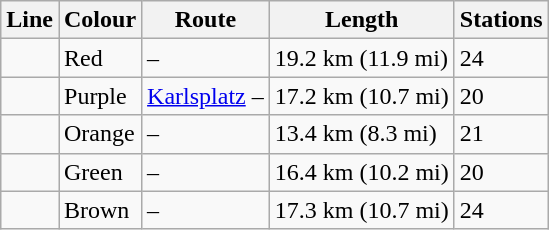<table class="wikitable">
<tr>
<th>Line</th>
<th>Colour</th>
<th>Route</th>
<th>Length</th>
<th>Stations</th>
</tr>
<tr>
<td></td>
<td>Red</td>
<td> – </td>
<td>19.2 km (11.9 mi)</td>
<td>24</td>
</tr>
<tr>
<td></td>
<td>Purple</td>
<td><a href='#'>Karlsplatz</a> – </td>
<td>17.2 km (10.7 mi)</td>
<td>20</td>
</tr>
<tr>
<td></td>
<td>Orange</td>
<td> – </td>
<td>13.4 km (8.3 mi)</td>
<td>21</td>
</tr>
<tr>
<td></td>
<td>Green</td>
<td> – </td>
<td>16.4 km (10.2 mi)</td>
<td>20</td>
</tr>
<tr>
<td></td>
<td>Brown</td>
<td> – </td>
<td>17.3 km (10.7 mi)</td>
<td>24</td>
</tr>
</table>
